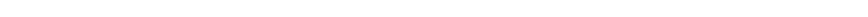<table style="width:60%; text-align:center;">
<tr style="color:white;">
<td style="background:"><strong>31</strong></td>
<td style="background:"><strong>18</strong></td>
<td style="background:"><strong>3</strong></td>
<td style="background:"><strong>2</strong></td>
</tr>
<tr>
<td><span></span></td>
<td><span></span></td>
<td><span></span></td>
<td><span></span></td>
</tr>
</table>
